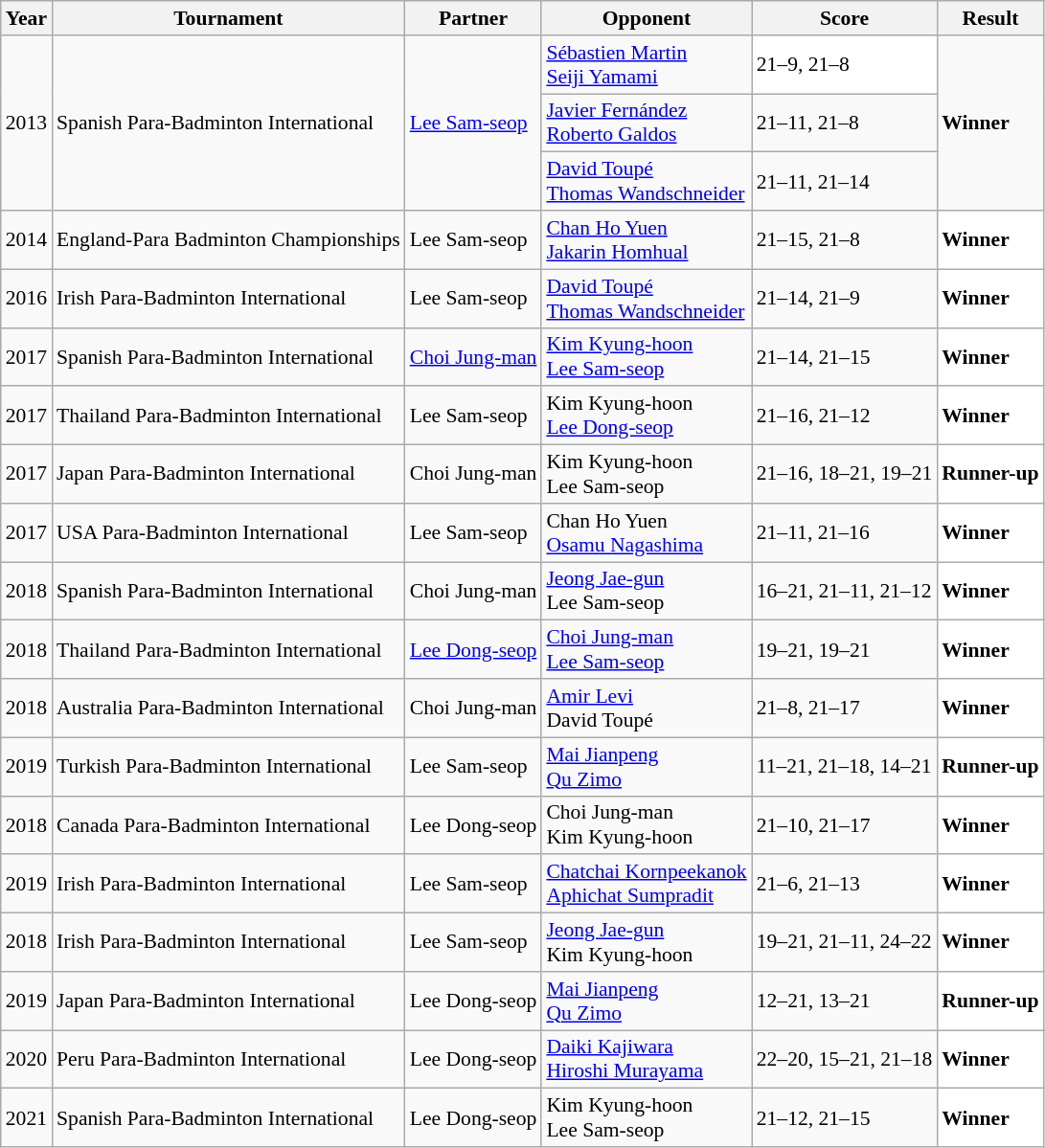<table class="sortable wikitable" style="font-size: 90%;">
<tr>
<th>Year</th>
<th>Tournament</th>
<th>Partner</th>
<th>Opponent</th>
<th>Score</th>
<th>Result</th>
</tr>
<tr>
<td rowspan="3" align="center">2013</td>
<td rowspan="3" align="left">Spanish Para-Badminton International</td>
<td rowspan="3"> <a href='#'>Lee Sam-seop</a></td>
<td> <a href='#'>Sébastien Martin</a><br> <a href='#'>Seiji Yamami</a></td>
<td style="text-align:left; background:white">21–9, 21–8</td>
<td rowspan="3"> <strong>Winner</strong></td>
</tr>
<tr>
<td> <a href='#'>Javier Fernández</a><br> <a href='#'>Roberto Galdos</a></td>
<td>21–11, 21–8</td>
</tr>
<tr>
<td> <a href='#'>David Toupé</a><br> <a href='#'>Thomas Wandschneider</a></td>
<td>21–11, 21–14</td>
</tr>
<tr>
<td align="center">2014</td>
<td align="left">England-Para Badminton Championships</td>
<td> Lee Sam-seop</td>
<td align="left"> <a href='#'>Chan Ho Yuen</a><br> <a href='#'>Jakarin Homhual</a></td>
<td align="left">21–15, 21–8</td>
<td style="text-align:left; background:white"> <strong>Winner</strong></td>
</tr>
<tr>
<td align="center">2016</td>
<td align="left">Irish Para-Badminton International</td>
<td> Lee Sam-seop</td>
<td align="left"> <a href='#'>David Toupé</a><br> <a href='#'>Thomas Wandschneider</a></td>
<td align="left">21–14, 21–9</td>
<td style="text-align:left; background:white"> <strong>Winner</strong></td>
</tr>
<tr>
<td align="center">2017</td>
<td align="left">Spanish Para-Badminton International</td>
<td> <a href='#'>Choi Jung-man</a></td>
<td align="left"> <a href='#'>Kim Kyung-hoon</a><br> <a href='#'>Lee Sam-seop</a></td>
<td align="left">21–14, 21–15</td>
<td style="text-align:left; background:white"> <strong>Winner</strong></td>
</tr>
<tr>
<td align="center">2017</td>
<td align="left">Thailand Para-Badminton International</td>
<td> Lee Sam-seop</td>
<td align="left"> Kim Kyung-hoon<br> <a href='#'>Lee Dong-seop</a></td>
<td align="left">21–16, 21–12</td>
<td style="text-align:left; background:white"> <strong>Winner</strong></td>
</tr>
<tr>
<td align="center">2017</td>
<td align="left">Japan Para-Badminton International</td>
<td> Choi Jung-man</td>
<td align="left"> Kim Kyung-hoon<br> Lee Sam-seop</td>
<td align="left">21–16, 18–21, 19–21</td>
<td style="text-align:left; background:white"> <strong>Runner-up</strong></td>
</tr>
<tr>
<td align="center">2017</td>
<td align="left">USA Para-Badminton International</td>
<td> Lee Sam-seop</td>
<td align="left"> Chan Ho Yuen<br> <a href='#'>Osamu Nagashima</a></td>
<td align="left">21–11, 21–16</td>
<td style="text-align:left; background:white"> <strong>Winner</strong></td>
</tr>
<tr>
<td align="center">2018</td>
<td align="left">Spanish Para-Badminton International</td>
<td> Choi Jung-man</td>
<td align="left"> <a href='#'>Jeong Jae-gun</a><br> Lee Sam-seop</td>
<td align="left">16–21, 21–11, 21–12</td>
<td style="text-align:left; background:white"> <strong>Winner</strong></td>
</tr>
<tr>
<td align="center">2018</td>
<td align="left">Thailand Para-Badminton International</td>
<td> <a href='#'>Lee Dong-seop</a></td>
<td align="left"> <a href='#'>Choi Jung-man</a><br> <a href='#'>Lee Sam-seop</a></td>
<td align="left">19–21, 19–21</td>
<td style="text-align:left; background:white"> <strong>Winner</strong></td>
</tr>
<tr>
<td align="center">2018</td>
<td align="left">Australia Para-Badminton International</td>
<td> Choi Jung-man</td>
<td align="left"> <a href='#'>Amir Levi</a><br> David Toupé</td>
<td align="left">21–8, 21–17</td>
<td style="text-align:left; background:white"> <strong>Winner</strong></td>
</tr>
<tr>
<td align="center">2019</td>
<td align="left">Turkish Para-Badminton International</td>
<td> Lee Sam-seop</td>
<td align="left"> <a href='#'>Mai Jianpeng</a><br> <a href='#'>Qu Zimo</a></td>
<td align="left">11–21, 21–18, 14–21</td>
<td style="text-align:left; background:white"> <strong>Runner-up</strong></td>
</tr>
<tr>
<td align="center">2018</td>
<td align="left">Canada Para-Badminton International</td>
<td> Lee Dong-seop</td>
<td align="left"> Choi Jung-man<br> Kim Kyung-hoon</td>
<td align="left">21–10, 21–17</td>
<td style="text-align:left; background:white"> <strong>Winner</strong></td>
</tr>
<tr>
<td align="center">2019</td>
<td align="left">Irish Para-Badminton International</td>
<td> Lee Sam-seop</td>
<td align="left"> <a href='#'>Chatchai Kornpeekanok</a><br> <a href='#'>Aphichat Sumpradit</a></td>
<td align="left">21–6, 21–13</td>
<td style="text-align:left; background:white"> <strong>Winner</strong></td>
</tr>
<tr>
<td align="center">2018</td>
<td align="left">Irish Para-Badminton International</td>
<td> Lee Sam-seop</td>
<td align="left"> <a href='#'>Jeong Jae-gun</a><br> Kim Kyung-hoon</td>
<td align="left">19–21, 21–11, 24–22</td>
<td style="text-align:left; background:white"> <strong>Winner</strong></td>
</tr>
<tr>
<td align="center">2019</td>
<td align="left">Japan Para-Badminton International</td>
<td> Lee Dong-seop</td>
<td align="left"> <a href='#'>Mai Jianpeng</a><br> <a href='#'>Qu Zimo</a></td>
<td align="left">12–21, 13–21</td>
<td style="text-align:left; background:white"> <strong>Runner-up</strong></td>
</tr>
<tr>
<td align="center">2020</td>
<td align="left">Peru Para-Badminton International</td>
<td> Lee Dong-seop</td>
<td align="left"> <a href='#'>Daiki Kajiwara</a><br> <a href='#'>Hiroshi Murayama</a></td>
<td align="left">22–20, 15–21, 21–18</td>
<td style="text-align:left; background:white"> <strong>Winner</strong></td>
</tr>
<tr>
<td align="center">2021</td>
<td align="left">Spanish Para-Badminton International</td>
<td> Lee Dong-seop</td>
<td align="left"> Kim Kyung-hoon<br> Lee Sam-seop</td>
<td align="left">21–12, 21–15</td>
<td style="text-align:left; background:white"> <strong>Winner</strong></td>
</tr>
</table>
